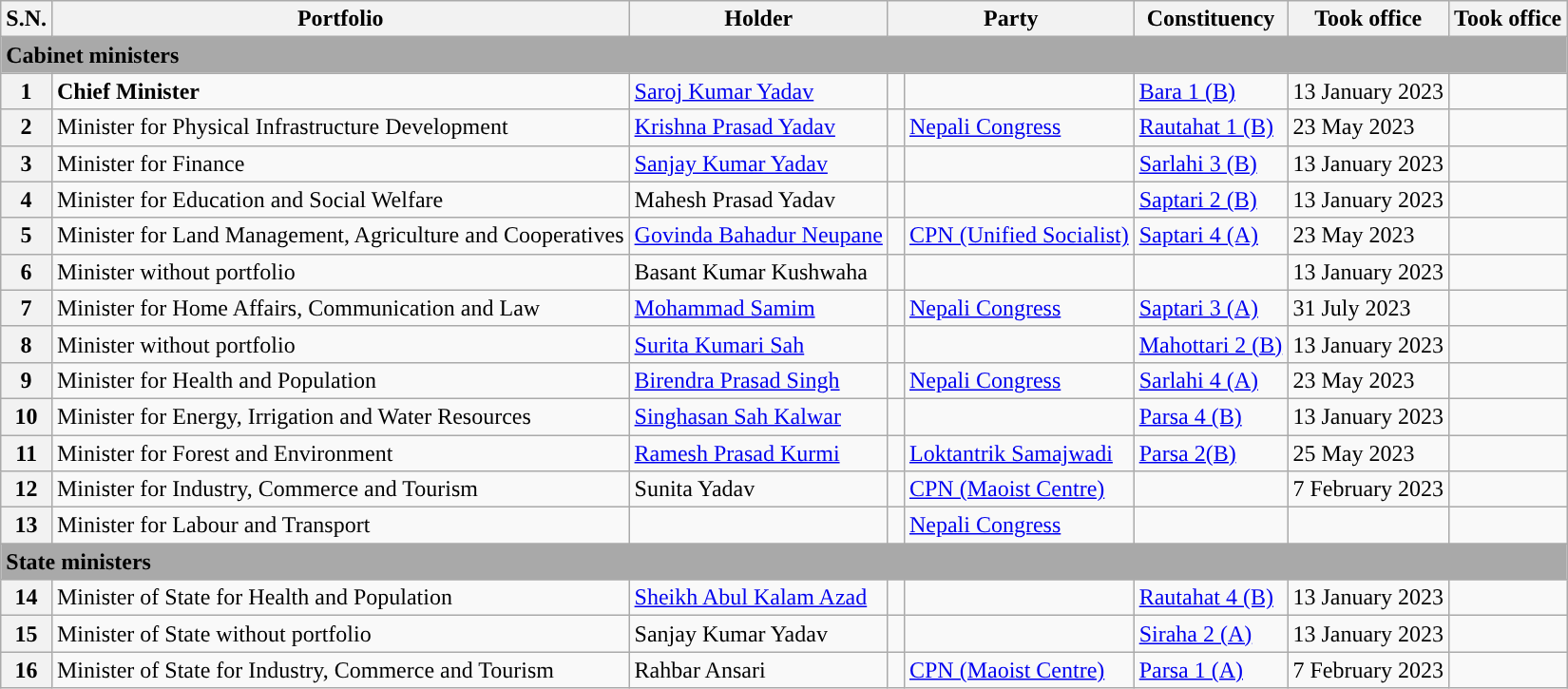<table class="wikitable">
<tr>
<th>S.N.</th>
<th>Portfolio</th>
<th>Holder</th>
<th colspan="2">Party</th>
<th>Constituency</th>
<th>Took office</th>
<th>Took office</th>
</tr>
<tr>
<td colspan="8" bgcolor="darkgrey"><strong>Cabinet ministers</strong></td>
</tr>
<tr>
<th>1</th>
<td><strong>Chief Minister</strong></td>
<td><a href='#'>Saroj Kumar Yadav</a></td>
<td></td>
<td></td>
<td><a href='#'>Bara 1 (B)</a></td>
<td>13 January 2023</td>
<td></td>
</tr>
<tr>
<th>2</th>
<td>Minister for Physical Infrastructure Development</td>
<td><a href='#'>Krishna Prasad Yadav</a></td>
<td width="4px"></td>
<td><a href='#'>Nepali Congress</a></td>
<td><a href='#'>Rautahat 1 (B)</a></td>
<td>23 May 2023</td>
<td></td>
</tr>
<tr>
<th>3</th>
<td>Minister for Finance</td>
<td><a href='#'>Sanjay Kumar Yadav</a></td>
<td></td>
<td></td>
<td><a href='#'>Sarlahi 3 (B)</a></td>
<td>13 January 2023</td>
<td></td>
</tr>
<tr>
<th>4</th>
<td>Minister for Education and Social Welfare</td>
<td>Mahesh Prasad Yadav</td>
<td></td>
<td></td>
<td><a href='#'>Saptari 2 (B)</a></td>
<td>13 January 2023</td>
<td></td>
</tr>
<tr>
<th>5</th>
<td>Minister for Land Management, Agriculture and Cooperatives</td>
<td><a href='#'>Govinda Bahadur Neupane</a></td>
<td width="4px"></td>
<td><a href='#'>CPN (Unified Socialist)</a></td>
<td><a href='#'>Saptari 4 (A)</a></td>
<td>23 May 2023</td>
<td></td>
</tr>
<tr>
<th>6</th>
<td>Minister without portfolio</td>
<td>Basant Kumar Kushwaha</td>
<td></td>
<td></td>
<td></td>
<td>13 January 2023</td>
<td></td>
</tr>
<tr>
<th>7</th>
<td>Minister for Home Affairs, Communication and Law</td>
<td><a href='#'>Mohammad Samim</a></td>
<td width="4px"></td>
<td><a href='#'>Nepali Congress</a></td>
<td><a href='#'>Saptari 3 (A)</a></td>
<td>31 July 2023</td>
<td></td>
</tr>
<tr>
<th>8</th>
<td>Minister without portfolio</td>
<td><a href='#'>Surita Kumari Sah</a></td>
<td></td>
<td></td>
<td><a href='#'>Mahottari 2 (B)</a></td>
<td>13 January 2023</td>
<td></td>
</tr>
<tr>
<th>9</th>
<td>Minister for Health and Population</td>
<td><a href='#'>Birendra Prasad Singh</a></td>
<td width="4px"></td>
<td><a href='#'>Nepali Congress</a></td>
<td><a href='#'>Sarlahi 4 (A)</a></td>
<td>23 May 2023</td>
<td></td>
</tr>
<tr>
<th>10</th>
<td>Minister for Energy, Irrigation and Water Resources</td>
<td><a href='#'>Singhasan Sah Kalwar</a></td>
<td></td>
<td></td>
<td><a href='#'>Parsa 4 (B)</a></td>
<td>13 January 2023</td>
<td></td>
</tr>
<tr>
<th>11</th>
<td>Minister for Forest and Environment</td>
<td><a href='#'>Ramesh Prasad Kurmi</a></td>
<td width="4px"></td>
<td><a href='#'>Loktantrik Samajwadi</a></td>
<td><a href='#'>Parsa 2(B)</a></td>
<td>25 May 2023</td>
<td></td>
</tr>
<tr>
<th>12</th>
<td>Minister for Industry, Commerce and Tourism</td>
<td>Sunita Yadav</td>
<td></td>
<td><a href='#'>CPN (Maoist Centre)</a></td>
<td></td>
<td>7 February 2023</td>
<td></td>
</tr>
<tr>
<th>13</th>
<td>Minister for Labour and Transport</td>
<td></td>
<td width="4px"></td>
<td><a href='#'>Nepali Congress</a></td>
<td></td>
<td></td>
<td></td>
</tr>
<tr>
<td colspan="8" bgcolor="darkgrey"><strong>State ministers</strong></td>
</tr>
<tr>
<th>14</th>
<td>Minister of State for Health and Population</td>
<td><a href='#'>Sheikh Abul Kalam Azad</a></td>
<td></td>
<td></td>
<td><a href='#'>Rautahat 4 (B)</a></td>
<td>13 January 2023</td>
<td></td>
</tr>
<tr>
<th>15</th>
<td>Minister of State without portfolio</td>
<td>Sanjay Kumar Yadav</td>
<td></td>
<td></td>
<td><a href='#'>Siraha 2 (A)</a></td>
<td>13 January 2023</td>
<td></td>
</tr>
<tr>
<th>16</th>
<td>Minister of State for Industry, Commerce and Tourism</td>
<td>Rahbar Ansari</td>
<td></td>
<td><a href='#'>CPN (Maoist Centre)</a></td>
<td><a href='#'>Parsa 1 (A)</a></td>
<td>7 February 2023</td>
<td></td>
</tr>
</table>
